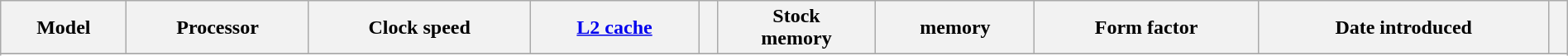<table class="wikitable sortable" style="width:100%;">
<tr>
<th>Model</th>
<th>Processor</th>
<th>Clock speed<br></th>
<th><a href='#'>L2 cache</a><br></th>
<th></th>
<th>Stock<br>memory</th>
<th> memory<br></th>
<th>Form factor</th>
<th>Date introduced</th>
<th></th>
</tr>
<tr>
</tr>
<tr>
</tr>
<tr>
</tr>
<tr>
</tr>
<tr>
</tr>
<tr>
</tr>
<tr>
</tr>
<tr>
</tr>
</table>
